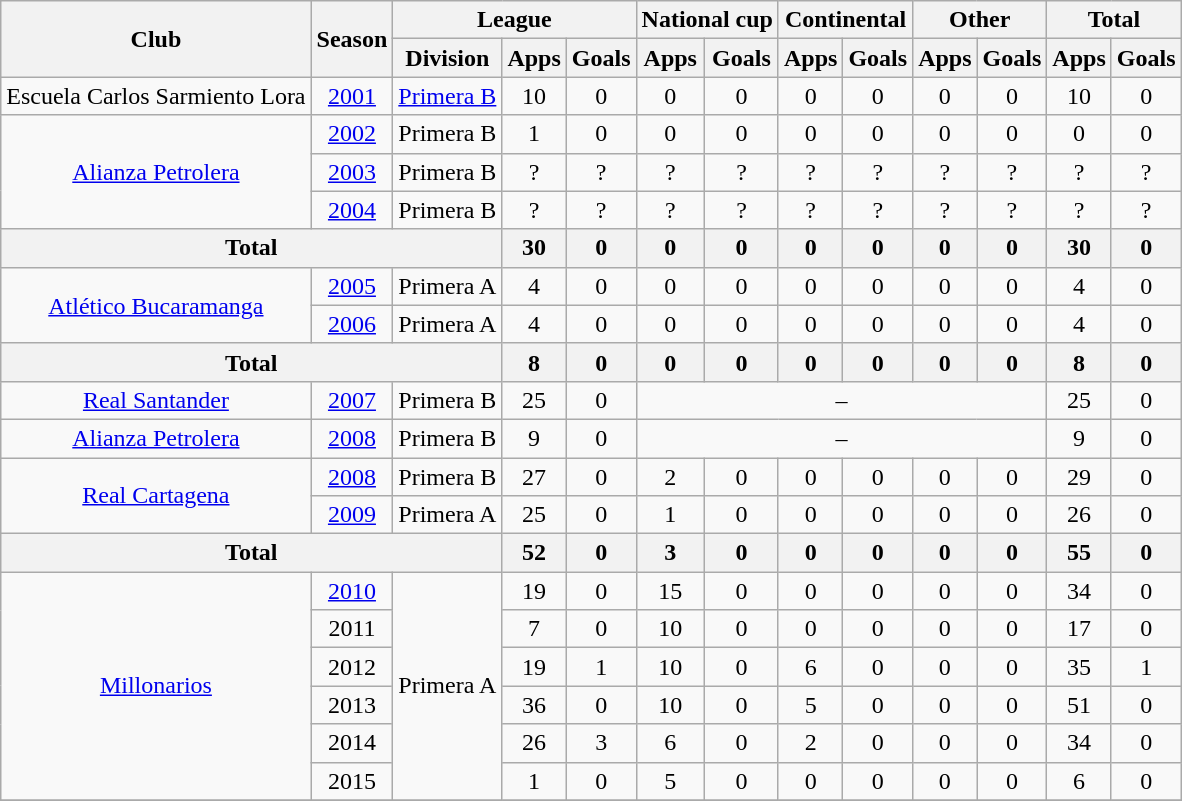<table class="wikitable" style="text-align: center">
<tr>
<th rowspan="2">Club</th>
<th rowspan="2">Season</th>
<th colspan="3">League</th>
<th colspan="2">National cup</th>
<th colspan="2">Continental</th>
<th colspan="2">Other</th>
<th colspan="2">Total</th>
</tr>
<tr>
<th>Division</th>
<th>Apps</th>
<th>Goals</th>
<th>Apps</th>
<th>Goals</th>
<th>Apps</th>
<th>Goals</th>
<th>Apps</th>
<th>Goals</th>
<th>Apps</th>
<th>Goals</th>
</tr>
<tr>
<td>Escuela Carlos Sarmiento Lora</td>
<td><a href='#'>2001</a></td>
<td><a href='#'>Primera B</a></td>
<td>10</td>
<td>0</td>
<td>0</td>
<td>0</td>
<td>0</td>
<td>0</td>
<td>0</td>
<td>0</td>
<td>10</td>
<td>0</td>
</tr>
<tr>
<td rowspan="3"><a href='#'>Alianza Petrolera</a></td>
<td><a href='#'>2002</a></td>
<td>Primera B</td>
<td>1</td>
<td>0</td>
<td>0</td>
<td>0</td>
<td>0</td>
<td>0</td>
<td>0</td>
<td>0</td>
<td>0</td>
<td>0</td>
</tr>
<tr>
<td><a href='#'>2003</a></td>
<td>Primera B</td>
<td>?</td>
<td>?</td>
<td>?</td>
<td>?</td>
<td>?</td>
<td>?</td>
<td>?</td>
<td>?</td>
<td>?</td>
<td>?</td>
</tr>
<tr>
<td><a href='#'>2004</a></td>
<td>Primera B</td>
<td>?</td>
<td>?</td>
<td>?</td>
<td>?</td>
<td>?</td>
<td>?</td>
<td>?</td>
<td>?</td>
<td>?</td>
<td>?</td>
</tr>
<tr>
<th colspan="3">Total</th>
<th>30</th>
<th>0</th>
<th>0</th>
<th>0</th>
<th>0</th>
<th>0</th>
<th>0</th>
<th>0</th>
<th>30</th>
<th>0</th>
</tr>
<tr>
<td rowspan="2"><a href='#'>Atlético Bucaramanga</a></td>
<td><a href='#'>2005</a></td>
<td>Primera A</td>
<td>4</td>
<td>0</td>
<td>0</td>
<td>0</td>
<td>0</td>
<td>0</td>
<td>0</td>
<td>0</td>
<td>4</td>
<td>0</td>
</tr>
<tr>
<td><a href='#'>2006</a></td>
<td>Primera A</td>
<td>4</td>
<td>0</td>
<td>0</td>
<td>0</td>
<td>0</td>
<td>0</td>
<td>0</td>
<td>0</td>
<td>4</td>
<td>0</td>
</tr>
<tr>
<th colspan="3">Total</th>
<th>8</th>
<th>0</th>
<th>0</th>
<th>0</th>
<th>0</th>
<th>0</th>
<th>0</th>
<th>0</th>
<th>8</th>
<th>0</th>
</tr>
<tr>
<td><a href='#'>Real Santander</a></td>
<td><a href='#'>2007</a></td>
<td>Primera B</td>
<td>25</td>
<td>0</td>
<td colspan="6">–</td>
<td>25</td>
<td>0</td>
</tr>
<tr>
<td><a href='#'>Alianza Petrolera</a></td>
<td><a href='#'>2008</a></td>
<td>Primera B</td>
<td>9</td>
<td>0</td>
<td colspan="6">–</td>
<td>9</td>
<td>0</td>
</tr>
<tr>
<td rowspan="2"><a href='#'>Real Cartagena</a></td>
<td><a href='#'> 2008</a></td>
<td>Primera B</td>
<td>27</td>
<td>0</td>
<td>2</td>
<td>0</td>
<td>0</td>
<td>0</td>
<td>0</td>
<td>0</td>
<td>29</td>
<td>0</td>
</tr>
<tr>
<td><a href='#'>2009</a></td>
<td>Primera A</td>
<td>25</td>
<td>0</td>
<td>1</td>
<td>0</td>
<td>0</td>
<td>0</td>
<td>0</td>
<td>0</td>
<td>26</td>
<td>0</td>
</tr>
<tr>
<th colspan="3">Total</th>
<th>52</th>
<th>0</th>
<th>3</th>
<th>0</th>
<th>0</th>
<th>0</th>
<th>0</th>
<th>0</th>
<th>55</th>
<th>0</th>
</tr>
<tr>
<td rowspan= "6"><a href='#'> Millonarios</a></td>
<td><a href='#'> 2010</a></td>
<td rowspan = "6">Primera A</td>
<td>19</td>
<td>0</td>
<td>15</td>
<td>0</td>
<td>0</td>
<td>0</td>
<td>0</td>
<td>0</td>
<td>34</td>
<td>0</td>
</tr>
<tr>
<td>2011</td>
<td>7</td>
<td>0</td>
<td>10</td>
<td>0</td>
<td>0</td>
<td>0</td>
<td>0</td>
<td>0</td>
<td>17</td>
<td>0</td>
</tr>
<tr>
<td>2012</td>
<td>19</td>
<td>1</td>
<td>10</td>
<td>0</td>
<td>6</td>
<td>0</td>
<td>0</td>
<td>0</td>
<td>35</td>
<td>1</td>
</tr>
<tr>
<td>2013</td>
<td>36</td>
<td>0</td>
<td>10</td>
<td>0</td>
<td>5</td>
<td>0</td>
<td>0</td>
<td>0</td>
<td>51</td>
<td>0</td>
</tr>
<tr>
<td>2014</td>
<td>26</td>
<td>3</td>
<td>6</td>
<td>0</td>
<td>2</td>
<td>0</td>
<td>0</td>
<td>0</td>
<td>34</td>
<td>0</td>
</tr>
<tr>
<td>2015</td>
<td>1</td>
<td>0</td>
<td>5</td>
<td>0</td>
<td>0</td>
<td>0</td>
<td>0</td>
<td>0</td>
<td>6</td>
<td>0</td>
</tr>
<tr>
</tr>
</table>
